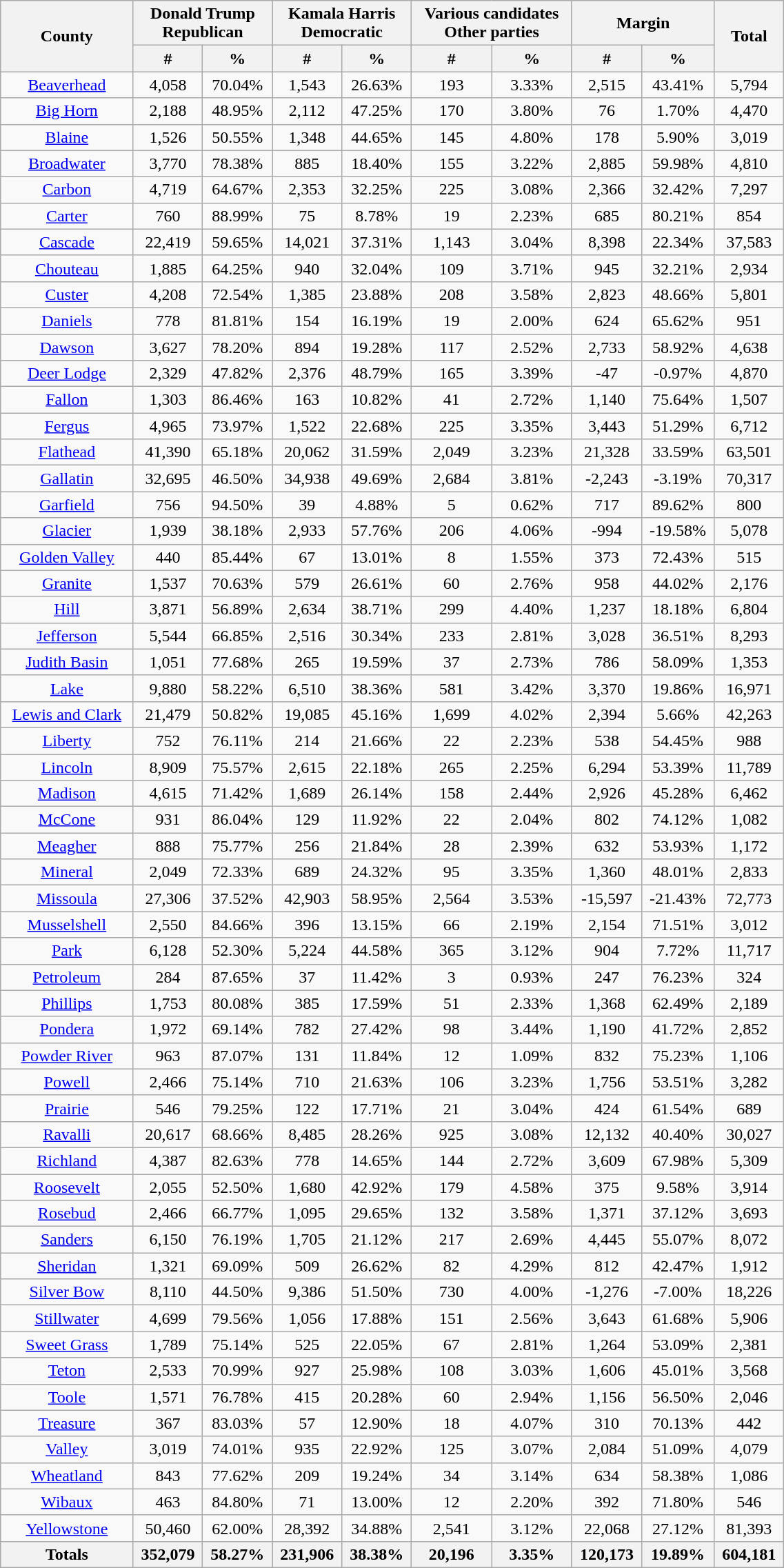<table width="60%" class="wikitable sortable">
<tr>
<th rowspan="2">County</th>
<th colspan="2">Donald Trump<br>Republican</th>
<th colspan="2">Kamala Harris<br>Democratic</th>
<th colspan="2">Various candidates<br>Other parties</th>
<th colspan="2">Margin</th>
<th rowspan="2">Total</th>
</tr>
<tr>
<th style="text-align:center;" data-sort-type="number">#</th>
<th style="text-align:center;" data-sort-type="number">%</th>
<th style="text-align:center;" data-sort-type="number">#</th>
<th style="text-align:center;" data-sort-type="number">%</th>
<th style="text-align:center;" data-sort-type="number">#</th>
<th style="text-align:center;" data-sort-type="number">%</th>
<th style="text-align:center;" data-sort-type="number">#</th>
<th style="text-align:center;" data-sort-type="number">%</th>
</tr>
<tr style="text-align:center;">
<td><a href='#'>Beaverhead</a></td>
<td>4,058</td>
<td>70.04%</td>
<td>1,543</td>
<td>26.63%</td>
<td>193</td>
<td>3.33%</td>
<td>2,515</td>
<td>43.41%</td>
<td>5,794</td>
</tr>
<tr style="text-align:center;">
<td><a href='#'>Big Horn</a></td>
<td>2,188</td>
<td>48.95%</td>
<td>2,112</td>
<td>47.25%</td>
<td>170</td>
<td>3.80%</td>
<td>76</td>
<td>1.70%</td>
<td>4,470</td>
</tr>
<tr style="text-align:center;">
<td><a href='#'>Blaine</a></td>
<td>1,526</td>
<td>50.55%</td>
<td>1,348</td>
<td>44.65%</td>
<td>145</td>
<td>4.80%</td>
<td>178</td>
<td>5.90%</td>
<td>3,019</td>
</tr>
<tr style="text-align:center;">
<td><a href='#'>Broadwater</a></td>
<td>3,770</td>
<td>78.38%</td>
<td>885</td>
<td>18.40%</td>
<td>155</td>
<td>3.22%</td>
<td>2,885</td>
<td>59.98%</td>
<td>4,810</td>
</tr>
<tr style="text-align:center;">
<td><a href='#'>Carbon</a></td>
<td>4,719</td>
<td>64.67%</td>
<td>2,353</td>
<td>32.25%</td>
<td>225</td>
<td>3.08%</td>
<td>2,366</td>
<td>32.42%</td>
<td>7,297</td>
</tr>
<tr style="text-align:center;">
<td><a href='#'>Carter</a></td>
<td>760</td>
<td>88.99%</td>
<td>75</td>
<td>8.78%</td>
<td>19</td>
<td>2.23%</td>
<td>685</td>
<td>80.21%</td>
<td>854</td>
</tr>
<tr style="text-align:center;">
<td><a href='#'>Cascade</a></td>
<td>22,419</td>
<td>59.65%</td>
<td>14,021</td>
<td>37.31%</td>
<td>1,143</td>
<td>3.04%</td>
<td>8,398</td>
<td>22.34%</td>
<td>37,583</td>
</tr>
<tr style="text-align:center;">
<td><a href='#'>Chouteau</a></td>
<td>1,885</td>
<td>64.25%</td>
<td>940</td>
<td>32.04%</td>
<td>109</td>
<td>3.71%</td>
<td>945</td>
<td>32.21%</td>
<td>2,934</td>
</tr>
<tr style="text-align:center;">
<td><a href='#'>Custer</a></td>
<td>4,208</td>
<td>72.54%</td>
<td>1,385</td>
<td>23.88%</td>
<td>208</td>
<td>3.58%</td>
<td>2,823</td>
<td>48.66%</td>
<td>5,801</td>
</tr>
<tr style="text-align:center;">
<td><a href='#'>Daniels</a></td>
<td>778</td>
<td>81.81%</td>
<td>154</td>
<td>16.19%</td>
<td>19</td>
<td>2.00%</td>
<td>624</td>
<td>65.62%</td>
<td>951</td>
</tr>
<tr style="text-align:center;">
<td><a href='#'>Dawson</a></td>
<td>3,627</td>
<td>78.20%</td>
<td>894</td>
<td>19.28%</td>
<td>117</td>
<td>2.52%</td>
<td>2,733</td>
<td>58.92%</td>
<td>4,638</td>
</tr>
<tr style="text-align:center;">
<td><a href='#'>Deer Lodge</a></td>
<td>2,329</td>
<td>47.82%</td>
<td>2,376</td>
<td>48.79%</td>
<td>165</td>
<td>3.39%</td>
<td>-47</td>
<td>-0.97%</td>
<td>4,870</td>
</tr>
<tr style="text-align:center;">
<td><a href='#'>Fallon</a></td>
<td>1,303</td>
<td>86.46%</td>
<td>163</td>
<td>10.82%</td>
<td>41</td>
<td>2.72%</td>
<td>1,140</td>
<td>75.64%</td>
<td>1,507</td>
</tr>
<tr style="text-align:center;">
<td><a href='#'>Fergus</a></td>
<td>4,965</td>
<td>73.97%</td>
<td>1,522</td>
<td>22.68%</td>
<td>225</td>
<td>3.35%</td>
<td>3,443</td>
<td>51.29%</td>
<td>6,712</td>
</tr>
<tr style="text-align:center;">
<td><a href='#'>Flathead</a></td>
<td>41,390</td>
<td>65.18%</td>
<td>20,062</td>
<td>31.59%</td>
<td>2,049</td>
<td>3.23%</td>
<td>21,328</td>
<td>33.59%</td>
<td>63,501</td>
</tr>
<tr style="text-align:center;">
<td><a href='#'>Gallatin</a></td>
<td>32,695</td>
<td>46.50%</td>
<td>34,938</td>
<td>49.69%</td>
<td>2,684</td>
<td>3.81%</td>
<td>-2,243</td>
<td>-3.19%</td>
<td>70,317</td>
</tr>
<tr style="text-align:center;">
<td><a href='#'>Garfield</a></td>
<td>756</td>
<td>94.50%</td>
<td>39</td>
<td>4.88%</td>
<td>5</td>
<td>0.62%</td>
<td>717</td>
<td>89.62%</td>
<td>800</td>
</tr>
<tr style="text-align:center;">
<td><a href='#'>Glacier</a></td>
<td>1,939</td>
<td>38.18%</td>
<td>2,933</td>
<td>57.76%</td>
<td>206</td>
<td>4.06%</td>
<td>-994</td>
<td>-19.58%</td>
<td>5,078</td>
</tr>
<tr style="text-align:center;">
<td><a href='#'>Golden Valley</a></td>
<td>440</td>
<td>85.44%</td>
<td>67</td>
<td>13.01%</td>
<td>8</td>
<td>1.55%</td>
<td>373</td>
<td>72.43%</td>
<td>515</td>
</tr>
<tr style="text-align:center;">
<td><a href='#'>Granite</a></td>
<td>1,537</td>
<td>70.63%</td>
<td>579</td>
<td>26.61%</td>
<td>60</td>
<td>2.76%</td>
<td>958</td>
<td>44.02%</td>
<td>2,176</td>
</tr>
<tr style="text-align:center;">
<td><a href='#'>Hill</a></td>
<td>3,871</td>
<td>56.89%</td>
<td>2,634</td>
<td>38.71%</td>
<td>299</td>
<td>4.40%</td>
<td>1,237</td>
<td>18.18%</td>
<td>6,804</td>
</tr>
<tr style="text-align:center;">
<td><a href='#'>Jefferson</a></td>
<td>5,544</td>
<td>66.85%</td>
<td>2,516</td>
<td>30.34%</td>
<td>233</td>
<td>2.81%</td>
<td>3,028</td>
<td>36.51%</td>
<td>8,293</td>
</tr>
<tr style="text-align:center;">
<td><a href='#'>Judith Basin</a></td>
<td>1,051</td>
<td>77.68%</td>
<td>265</td>
<td>19.59%</td>
<td>37</td>
<td>2.73%</td>
<td>786</td>
<td>58.09%</td>
<td>1,353</td>
</tr>
<tr style="text-align:center;">
<td><a href='#'>Lake</a></td>
<td>9,880</td>
<td>58.22%</td>
<td>6,510</td>
<td>38.36%</td>
<td>581</td>
<td>3.42%</td>
<td>3,370</td>
<td>19.86%</td>
<td>16,971</td>
</tr>
<tr style="text-align:center;">
<td><a href='#'>Lewis and Clark</a></td>
<td>21,479</td>
<td>50.82%</td>
<td>19,085</td>
<td>45.16%</td>
<td>1,699</td>
<td>4.02%</td>
<td>2,394</td>
<td>5.66%</td>
<td>42,263</td>
</tr>
<tr style="text-align:center;">
<td><a href='#'>Liberty</a></td>
<td>752</td>
<td>76.11%</td>
<td>214</td>
<td>21.66%</td>
<td>22</td>
<td>2.23%</td>
<td>538</td>
<td>54.45%</td>
<td>988</td>
</tr>
<tr style="text-align:center;">
<td><a href='#'>Lincoln</a></td>
<td>8,909</td>
<td>75.57%</td>
<td>2,615</td>
<td>22.18%</td>
<td>265</td>
<td>2.25%</td>
<td>6,294</td>
<td>53.39%</td>
<td>11,789</td>
</tr>
<tr style="text-align:center;">
<td><a href='#'>Madison</a></td>
<td>4,615</td>
<td>71.42%</td>
<td>1,689</td>
<td>26.14%</td>
<td>158</td>
<td>2.44%</td>
<td>2,926</td>
<td>45.28%</td>
<td>6,462</td>
</tr>
<tr style="text-align:center;">
<td><a href='#'>McCone</a></td>
<td>931</td>
<td>86.04%</td>
<td>129</td>
<td>11.92%</td>
<td>22</td>
<td>2.04%</td>
<td>802</td>
<td>74.12%</td>
<td>1,082</td>
</tr>
<tr style="text-align:center;">
<td><a href='#'>Meagher</a></td>
<td>888</td>
<td>75.77%</td>
<td>256</td>
<td>21.84%</td>
<td>28</td>
<td>2.39%</td>
<td>632</td>
<td>53.93%</td>
<td>1,172</td>
</tr>
<tr style="text-align:center;">
<td><a href='#'>Mineral</a></td>
<td>2,049</td>
<td>72.33%</td>
<td>689</td>
<td>24.32%</td>
<td>95</td>
<td>3.35%</td>
<td>1,360</td>
<td>48.01%</td>
<td>2,833</td>
</tr>
<tr style="text-align:center;">
<td><a href='#'>Missoula</a></td>
<td>27,306</td>
<td>37.52%</td>
<td>42,903</td>
<td>58.95%</td>
<td>2,564</td>
<td>3.53%</td>
<td>-15,597</td>
<td>-21.43%</td>
<td>72,773</td>
</tr>
<tr style="text-align:center;">
<td><a href='#'>Musselshell</a></td>
<td>2,550</td>
<td>84.66%</td>
<td>396</td>
<td>13.15%</td>
<td>66</td>
<td>2.19%</td>
<td>2,154</td>
<td>71.51%</td>
<td>3,012</td>
</tr>
<tr style="text-align:center;">
<td><a href='#'>Park</a></td>
<td>6,128</td>
<td>52.30%</td>
<td>5,224</td>
<td>44.58%</td>
<td>365</td>
<td>3.12%</td>
<td>904</td>
<td>7.72%</td>
<td>11,717</td>
</tr>
<tr style="text-align:center;">
<td><a href='#'>Petroleum</a></td>
<td>284</td>
<td>87.65%</td>
<td>37</td>
<td>11.42%</td>
<td>3</td>
<td>0.93%</td>
<td>247</td>
<td>76.23%</td>
<td>324</td>
</tr>
<tr style="text-align:center;">
<td><a href='#'>Phillips</a></td>
<td>1,753</td>
<td>80.08%</td>
<td>385</td>
<td>17.59%</td>
<td>51</td>
<td>2.33%</td>
<td>1,368</td>
<td>62.49%</td>
<td>2,189</td>
</tr>
<tr style="text-align:center;">
<td><a href='#'>Pondera</a></td>
<td>1,972</td>
<td>69.14%</td>
<td>782</td>
<td>27.42%</td>
<td>98</td>
<td>3.44%</td>
<td>1,190</td>
<td>41.72%</td>
<td>2,852</td>
</tr>
<tr style="text-align:center;">
<td><a href='#'>Powder River</a></td>
<td>963</td>
<td>87.07%</td>
<td>131</td>
<td>11.84%</td>
<td>12</td>
<td>1.09%</td>
<td>832</td>
<td>75.23%</td>
<td>1,106</td>
</tr>
<tr style="text-align:center;">
<td><a href='#'>Powell</a></td>
<td>2,466</td>
<td>75.14%</td>
<td>710</td>
<td>21.63%</td>
<td>106</td>
<td>3.23%</td>
<td>1,756</td>
<td>53.51%</td>
<td>3,282</td>
</tr>
<tr style="text-align:center;">
<td><a href='#'>Prairie</a></td>
<td>546</td>
<td>79.25%</td>
<td>122</td>
<td>17.71%</td>
<td>21</td>
<td>3.04%</td>
<td>424</td>
<td>61.54%</td>
<td>689</td>
</tr>
<tr style="text-align:center;">
<td><a href='#'>Ravalli</a></td>
<td>20,617</td>
<td>68.66%</td>
<td>8,485</td>
<td>28.26%</td>
<td>925</td>
<td>3.08%</td>
<td>12,132</td>
<td>40.40%</td>
<td>30,027</td>
</tr>
<tr style="text-align:center;">
<td><a href='#'>Richland</a></td>
<td>4,387</td>
<td>82.63%</td>
<td>778</td>
<td>14.65%</td>
<td>144</td>
<td>2.72%</td>
<td>3,609</td>
<td>67.98%</td>
<td>5,309</td>
</tr>
<tr style="text-align:center;">
<td><a href='#'>Roosevelt</a></td>
<td>2,055</td>
<td>52.50%</td>
<td>1,680</td>
<td>42.92%</td>
<td>179</td>
<td>4.58%</td>
<td>375</td>
<td>9.58%</td>
<td>3,914</td>
</tr>
<tr style="text-align:center;">
<td><a href='#'>Rosebud</a></td>
<td>2,466</td>
<td>66.77%</td>
<td>1,095</td>
<td>29.65%</td>
<td>132</td>
<td>3.58%</td>
<td>1,371</td>
<td>37.12%</td>
<td>3,693</td>
</tr>
<tr style="text-align:center;">
<td><a href='#'>Sanders</a></td>
<td>6,150</td>
<td>76.19%</td>
<td>1,705</td>
<td>21.12%</td>
<td>217</td>
<td>2.69%</td>
<td>4,445</td>
<td>55.07%</td>
<td>8,072</td>
</tr>
<tr style="text-align:center;">
<td><a href='#'>Sheridan</a></td>
<td>1,321</td>
<td>69.09%</td>
<td>509</td>
<td>26.62%</td>
<td>82</td>
<td>4.29%</td>
<td>812</td>
<td>42.47%</td>
<td>1,912</td>
</tr>
<tr style="text-align:center;">
<td><a href='#'>Silver Bow</a></td>
<td>8,110</td>
<td>44.50%</td>
<td>9,386</td>
<td>51.50%</td>
<td>730</td>
<td>4.00%</td>
<td>-1,276</td>
<td>-7.00%</td>
<td>18,226</td>
</tr>
<tr style="text-align:center;">
<td><a href='#'>Stillwater</a></td>
<td>4,699</td>
<td>79.56%</td>
<td>1,056</td>
<td>17.88%</td>
<td>151</td>
<td>2.56%</td>
<td>3,643</td>
<td>61.68%</td>
<td>5,906</td>
</tr>
<tr style="text-align:center;">
<td><a href='#'>Sweet Grass</a></td>
<td>1,789</td>
<td>75.14%</td>
<td>525</td>
<td>22.05%</td>
<td>67</td>
<td>2.81%</td>
<td>1,264</td>
<td>53.09%</td>
<td>2,381</td>
</tr>
<tr style="text-align:center;">
<td><a href='#'>Teton</a></td>
<td>2,533</td>
<td>70.99%</td>
<td>927</td>
<td>25.98%</td>
<td>108</td>
<td>3.03%</td>
<td>1,606</td>
<td>45.01%</td>
<td>3,568</td>
</tr>
<tr style="text-align:center;">
<td><a href='#'>Toole</a></td>
<td>1,571</td>
<td>76.78%</td>
<td>415</td>
<td>20.28%</td>
<td>60</td>
<td>2.94%</td>
<td>1,156</td>
<td>56.50%</td>
<td>2,046</td>
</tr>
<tr style="text-align:center;">
<td><a href='#'>Treasure</a></td>
<td>367</td>
<td>83.03%</td>
<td>57</td>
<td>12.90%</td>
<td>18</td>
<td>4.07%</td>
<td>310</td>
<td>70.13%</td>
<td>442</td>
</tr>
<tr style="text-align:center;">
<td><a href='#'>Valley</a></td>
<td>3,019</td>
<td>74.01%</td>
<td>935</td>
<td>22.92%</td>
<td>125</td>
<td>3.07%</td>
<td>2,084</td>
<td>51.09%</td>
<td>4,079</td>
</tr>
<tr style="text-align:center;">
<td><a href='#'>Wheatland</a></td>
<td>843</td>
<td>77.62%</td>
<td>209</td>
<td>19.24%</td>
<td>34</td>
<td>3.14%</td>
<td>634</td>
<td>58.38%</td>
<td>1,086</td>
</tr>
<tr style="text-align:center;">
<td><a href='#'>Wibaux</a></td>
<td>463</td>
<td>84.80%</td>
<td>71</td>
<td>13.00%</td>
<td>12</td>
<td>2.20%</td>
<td>392</td>
<td>71.80%</td>
<td>546</td>
</tr>
<tr style="text-align:center;">
<td><a href='#'>Yellowstone</a></td>
<td>50,460</td>
<td>62.00%</td>
<td>28,392</td>
<td>34.88%</td>
<td>2,541</td>
<td>3.12%</td>
<td>22,068</td>
<td>27.12%</td>
<td>81,393</td>
</tr>
<tr>
<th>Totals</th>
<th>352,079</th>
<th>58.27%</th>
<th>231,906</th>
<th>38.38%</th>
<th>20,196</th>
<th>3.35%</th>
<th>120,173</th>
<th>19.89%</th>
<th>604,181</th>
</tr>
</table>
